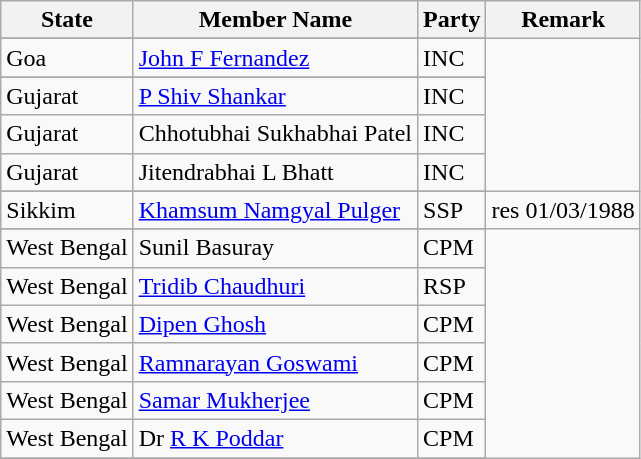<table class="wikitable sortable">
<tr>
<th>State</th>
<th>Member Name</th>
<th>Party</th>
<th>Remark</th>
</tr>
<tr>
</tr>
<tr>
<td>Goa</td>
<td><a href='#'>John F Fernandez</a></td>
<td>INC</td>
</tr>
<tr>
</tr>
<tr>
<td>Gujarat</td>
<td><a href='#'>P Shiv Shankar</a></td>
<td>INC</td>
</tr>
<tr>
<td>Gujarat</td>
<td>Chhotubhai Sukhabhai Patel</td>
<td>INC</td>
</tr>
<tr>
<td>Gujarat</td>
<td>Jitendrabhai L Bhatt</td>
<td>INC</td>
</tr>
<tr>
</tr>
<tr>
<td>Sikkim</td>
<td><a href='#'>Khamsum Namgyal Pulger</a></td>
<td>SSP</td>
<td>res 01/03/1988</td>
</tr>
<tr>
</tr>
<tr>
<td>West Bengal</td>
<td>Sunil Basuray</td>
<td>CPM</td>
</tr>
<tr>
<td>West Bengal</td>
<td><a href='#'>Tridib Chaudhuri</a></td>
<td>RSP</td>
</tr>
<tr>
<td>West Bengal</td>
<td><a href='#'>Dipen Ghosh</a></td>
<td>CPM</td>
</tr>
<tr>
<td>West Bengal</td>
<td><a href='#'>Ramnarayan Goswami</a></td>
<td>CPM</td>
</tr>
<tr>
<td>West Bengal</td>
<td><a href='#'>Samar Mukherjee</a></td>
<td>CPM</td>
</tr>
<tr>
<td>West Bengal</td>
<td>Dr <a href='#'>R K Poddar </a></td>
<td>CPM</td>
</tr>
<tr>
</tr>
<tr>
</tr>
</table>
